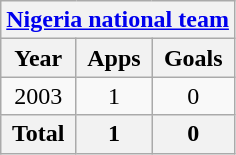<table class="wikitable" style="text-align:center">
<tr>
<th colspan=3><a href='#'>Nigeria national team</a></th>
</tr>
<tr>
<th>Year</th>
<th>Apps</th>
<th>Goals</th>
</tr>
<tr>
<td>2003</td>
<td>1</td>
<td>0</td>
</tr>
<tr>
<th>Total</th>
<th>1</th>
<th>0</th>
</tr>
</table>
